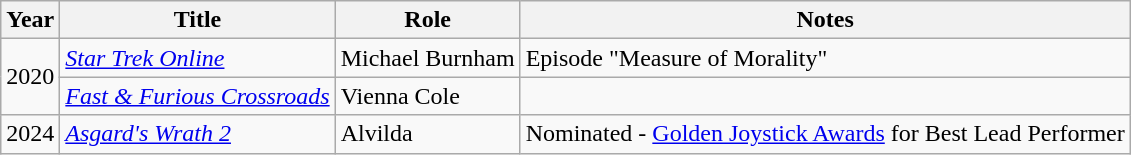<table class="wikitable sortable">
<tr>
<th>Year</th>
<th>Title</th>
<th>Role</th>
<th class="unsortable">Notes</th>
</tr>
<tr>
<td rowspan=2>2020</td>
<td><em><a href='#'>Star Trek Online</a></em> </td>
<td>Michael Burnham</td>
<td>Episode "Measure of Morality"</td>
</tr>
<tr>
<td><em><a href='#'>Fast & Furious Crossroads</a></em> </td>
<td>Vienna Cole</td>
<td></td>
</tr>
<tr>
<td>2024</td>
<td><em><a href='#'>Asgard's Wrath 2</a></em> </td>
<td>Alvilda</td>
<td>Nominated - <a href='#'>Golden Joystick Awards</a> for Best Lead Performer </td>
</tr>
</table>
